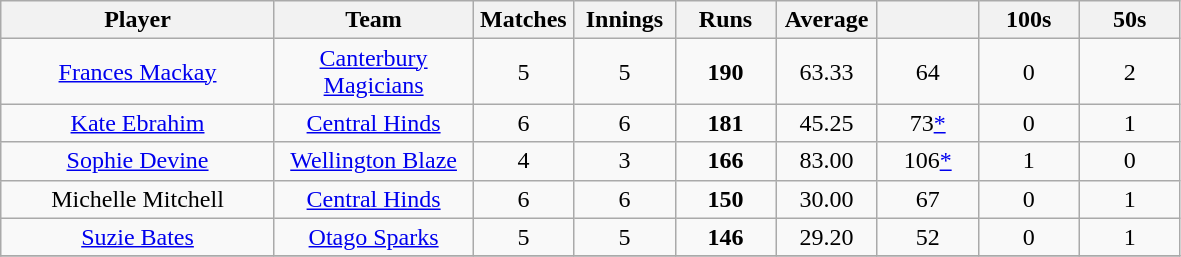<table class="wikitable" style="text-align:center;">
<tr>
<th width=175>Player</th>
<th width=125>Team</th>
<th width=60>Matches</th>
<th width=60>Innings</th>
<th width=60>Runs</th>
<th width=60>Average</th>
<th width=60></th>
<th width=60>100s</th>
<th width=60>50s</th>
</tr>
<tr>
<td><a href='#'>Frances Mackay</a></td>
<td><a href='#'>Canterbury Magicians</a></td>
<td>5</td>
<td>5</td>
<td><strong>190</strong></td>
<td>63.33</td>
<td>64</td>
<td>0</td>
<td>2</td>
</tr>
<tr>
<td><a href='#'>Kate Ebrahim</a></td>
<td><a href='#'>Central Hinds</a></td>
<td>6</td>
<td>6</td>
<td><strong>181</strong></td>
<td>45.25</td>
<td>73<a href='#'>*</a></td>
<td>0</td>
<td>1</td>
</tr>
<tr>
<td><a href='#'>Sophie Devine</a></td>
<td><a href='#'>Wellington Blaze</a></td>
<td>4</td>
<td>3</td>
<td><strong>166</strong></td>
<td>83.00</td>
<td>106<a href='#'>*</a></td>
<td>1</td>
<td>0</td>
</tr>
<tr>
<td>Michelle Mitchell</td>
<td><a href='#'>Central Hinds</a></td>
<td>6</td>
<td>6</td>
<td><strong>150</strong></td>
<td>30.00</td>
<td>67</td>
<td>0</td>
<td>1</td>
</tr>
<tr>
<td><a href='#'>Suzie Bates</a></td>
<td><a href='#'>Otago Sparks</a></td>
<td>5</td>
<td>5</td>
<td><strong>146</strong></td>
<td>29.20</td>
<td>52</td>
<td>0</td>
<td>1</td>
</tr>
<tr>
</tr>
</table>
